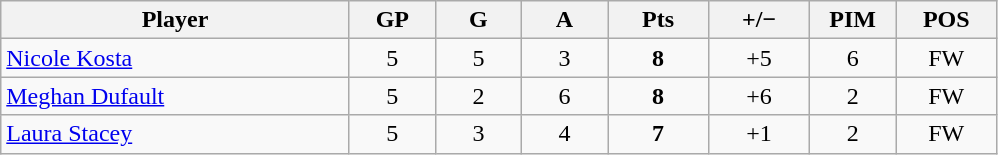<table class="wikitable sortable" style="text-align:center;">
<tr>
<th style="width:225px;">Player</th>
<th style="width:50px;">GP</th>
<th style="width:50px;">G</th>
<th style="width:50px;">A</th>
<th style="width:60px;">Pts</th>
<th style="width:60px;">+/−</th>
<th style="width:50px;">PIM</th>
<th style="width:60px;">POS</th>
</tr>
<tr>
<td style="text-align:left;"> <a href='#'>Nicole Kosta</a></td>
<td>5</td>
<td>5</td>
<td>3</td>
<td><strong>8</strong></td>
<td>+5</td>
<td>6</td>
<td>FW</td>
</tr>
<tr>
<td style="text-align:left;"> <a href='#'>Meghan Dufault</a></td>
<td>5</td>
<td>2</td>
<td>6</td>
<td><strong>8</strong></td>
<td>+6</td>
<td>2</td>
<td>FW</td>
</tr>
<tr>
<td style="text-align:left;"> <a href='#'>Laura Stacey</a></td>
<td>5</td>
<td>3</td>
<td>4</td>
<td><strong>7</strong></td>
<td>+1</td>
<td>2</td>
<td>FW</td>
</tr>
</table>
